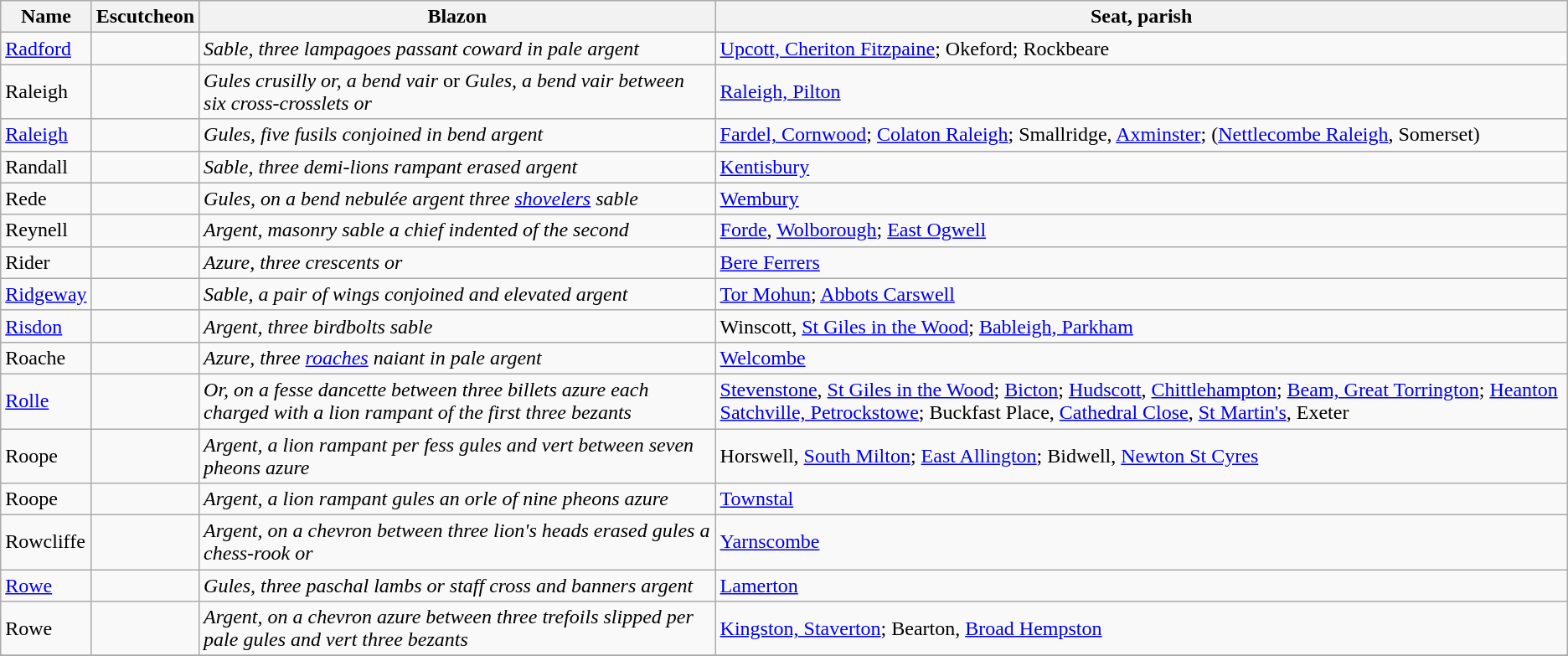<table class="wikitable">
<tr>
<th>Name</th>
<th>Escutcheon</th>
<th>Blazon</th>
<th>Seat, parish</th>
</tr>
<tr>
<td><a href='#'>Radford</a></td>
<td></td>
<td><em>Sable, three lampagoes passant coward in pale argent</em></td>
<td><a href='#'>Upcott, Cheriton Fitzpaine</a>; Okeford; Rockbeare</td>
</tr>
<tr>
<td>Raleigh</td>
<td></td>
<td><em>Gules crusilly or, a bend vair</em> or <em>Gules, a bend vair between six cross-crosslets or</em></td>
<td><a href='#'>Raleigh, Pilton</a></td>
</tr>
<tr>
<td><a href='#'>Raleigh</a></td>
<td></td>
<td><em>Gules, five fusils conjoined in bend argent</em></td>
<td><a href='#'>Fardel, Cornwood</a>; <a href='#'>Colaton Raleigh</a>; Smallridge, <a href='#'>Axminster</a>; (<a href='#'>Nettlecombe Raleigh</a>, Somerset)</td>
</tr>
<tr>
<td>Randall</td>
<td></td>
<td><em>Sable, three demi-lions rampant erased argent</em></td>
<td><a href='#'>Kentisbury</a></td>
</tr>
<tr>
<td>Rede</td>
<td></td>
<td><em>Gules, on a bend nebulée argent three <a href='#'>shovelers</a> sable</em></td>
<td><a href='#'>Wembury</a></td>
</tr>
<tr>
<td>Reynell</td>
<td></td>
<td><em>Argent, masonry sable a chief indented of the second</em></td>
<td><a href='#'>Forde</a>, <a href='#'>Wolborough</a>; <a href='#'>East Ogwell</a></td>
</tr>
<tr>
<td>Rider</td>
<td></td>
<td><em>Azure, three crescents or</em></td>
<td><a href='#'>Bere Ferrers</a></td>
</tr>
<tr>
<td><a href='#'>Ridgeway</a></td>
<td></td>
<td><em>Sable, a pair of wings conjoined and elevated argent</em></td>
<td><a href='#'>Tor Mohun</a>; <a href='#'>Abbots Carswell</a></td>
</tr>
<tr>
<td><a href='#'>Risdon</a></td>
<td></td>
<td><em>Argent, three birdbolts sable</em></td>
<td>Winscott, <a href='#'>St Giles in the Wood</a>; <a href='#'>Bableigh, Parkham</a></td>
</tr>
<tr>
<td>Roache</td>
<td></td>
<td><em>Azure, three <a href='#'>roaches</a> naiant in pale argent</em></td>
<td><a href='#'>Welcombe</a></td>
</tr>
<tr>
<td><a href='#'>Rolle</a></td>
<td></td>
<td><em>Or, on a fesse dancette between three billets azure each charged with a lion rampant of the first three bezants</em></td>
<td><a href='#'>Stevenstone</a>, <a href='#'>St Giles in the Wood</a>; <a href='#'>Bicton</a>; <a href='#'>Hudscott</a>, <a href='#'>Chittlehampton</a>; <a href='#'>Beam, Great Torrington</a>; <a href='#'>Heanton Satchville, Petrockstowe</a>; Buckfast Place, <a href='#'>Cathedral Close</a>, <a href='#'>St Martin's</a>, Exeter</td>
</tr>
<tr>
<td>Roope</td>
<td></td>
<td><em>Argent, a lion rampant per fess gules and vert between seven pheons azure</em></td>
<td>Horswell, <a href='#'>South Milton</a>; <a href='#'>East Allington</a>; Bidwell, <a href='#'>Newton St Cyres</a></td>
</tr>
<tr>
<td>Roope</td>
<td></td>
<td><em>Argent, a lion rampant gules an orle of nine pheons azure</em></td>
<td><a href='#'>Townstal</a></td>
</tr>
<tr>
<td>Rowcliffe</td>
<td></td>
<td><em>Argent, on a chevron between three lion's heads erased gules a chess-rook or</em></td>
<td><a href='#'>Yarnscombe</a></td>
</tr>
<tr>
<td><a href='#'>Rowe</a></td>
<td></td>
<td><em>Gules, three paschal lambs or staff cross and banners argent</em></td>
<td><a href='#'>Lamerton</a></td>
</tr>
<tr>
<td>Rowe</td>
<td></td>
<td><em>Argent, on a chevron azure between three trefoils slipped per pale gules and vert three bezants</em></td>
<td><a href='#'>Kingston, Staverton</a>; Bearton, <a href='#'>Broad Hempston</a></td>
</tr>
<tr>
</tr>
</table>
